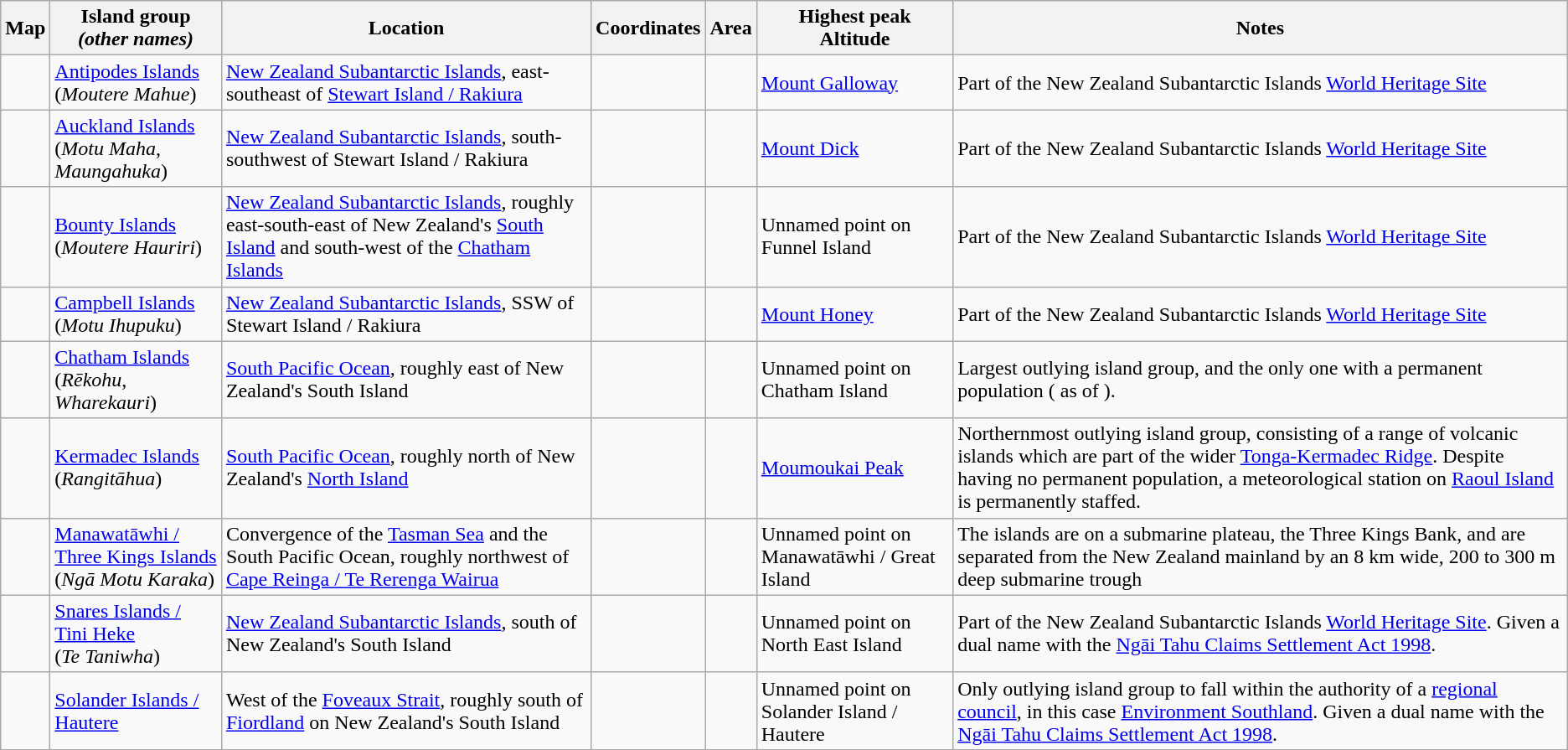<table class="wikitable sortable noresize">
<tr>
<th class="unsortable">Map</th>
<th>Island group<br><em>(other names)</em></th>
<th>Location</th>
<th>Coordinates</th>
<th>Area</th>
<th>Highest peak<br>Altitude</th>
<th>Notes</th>
</tr>
<tr>
<td></td>
<td><a href='#'>Antipodes Islands</a><br>(<em>Moutere Mahue</em>)</td>
<td><a href='#'>New Zealand Subantarctic Islands</a>,  east-southeast of <a href='#'>Stewart Island / Rakiura</a></td>
<td></td>
<td></td>
<td><a href='#'>Mount Galloway</a><br></td>
<td>Part of the New Zealand Subantarctic Islands <a href='#'>World Heritage Site</a></td>
</tr>
<tr>
<td></td>
<td><a href='#'>Auckland Islands</a><br>(<em>Motu Maha</em>, <em>Maungahuka</em>)</td>
<td><a href='#'>New Zealand Subantarctic Islands</a>,  south-southwest of Stewart Island / Rakiura</td>
<td></td>
<td></td>
<td><a href='#'>Mount Dick</a><br></td>
<td>Part of the New Zealand Subantarctic Islands <a href='#'>World Heritage Site</a></td>
</tr>
<tr>
<td></td>
<td><a href='#'>Bounty Islands</a><br>(<em>Moutere Hauriri</em>)</td>
<td><a href='#'>New Zealand Subantarctic Islands</a>, roughly  east-south-east of New Zealand's <a href='#'>South Island</a> and  south-west of the <a href='#'>Chatham Islands</a></td>
<td></td>
<td></td>
<td>Unnamed point on Funnel Island<br></td>
<td>Part of the New Zealand Subantarctic Islands <a href='#'>World Heritage Site</a></td>
</tr>
<tr>
<td></td>
<td><a href='#'>Campbell Islands</a><br>(<em>Motu Ihupuku</em>)</td>
<td><a href='#'>New Zealand Subantarctic Islands</a>,  SSW of Stewart Island / Rakiura</td>
<td></td>
<td></td>
<td><a href='#'>Mount Honey</a><br></td>
<td>Part of the New Zealand Subantarctic Islands <a href='#'>World Heritage Site</a></td>
</tr>
<tr>
<td></td>
<td><a href='#'>Chatham Islands</a><br>(<em>Rēkohu</em>, <em>Wharekauri</em>)</td>
<td><a href='#'>South Pacific Ocean</a>, roughly  east of New Zealand's South Island</td>
<td></td>
<td></td>
<td>Unnamed point on Chatham Island<br></td>
<td>Largest outlying island group, and the only one with a permanent population ( as of ).</td>
</tr>
<tr>
<td></td>
<td><a href='#'>Kermadec Islands</a><br>(<em>Rangitāhua</em>)</td>
<td><a href='#'>South Pacific Ocean</a>, roughly  north of New Zealand's <a href='#'>North Island</a></td>
<td></td>
<td></td>
<td><a href='#'>Moumoukai Peak</a><br></td>
<td>Northernmost outlying island group, consisting of a range of volcanic islands which are part of the wider <a href='#'>Tonga-Kermadec Ridge</a>. Despite having no permanent population, a meteorological station on <a href='#'>Raoul Island</a> is permanently staffed.</td>
</tr>
<tr>
<td></td>
<td><a href='#'>Manawatāwhi / Three Kings Islands</a><br>(<em>Ngā Motu Karaka</em>)</td>
<td>Convergence of the <a href='#'>Tasman Sea</a> and the South Pacific Ocean, roughly  northwest of <a href='#'>Cape Reinga / Te Rerenga Wairua</a></td>
<td></td>
<td></td>
<td>Unnamed point on Manawatāwhi / Great Island<br></td>
<td>The islands are on a submarine plateau, the Three Kings Bank, and are separated from the New Zealand mainland by an 8 km wide, 200 to 300 m deep submarine trough</td>
</tr>
<tr>
<td></td>
<td><a href='#'>Snares Islands / Tini Heke</a><br>(<em>Te Taniwha</em>)</td>
<td><a href='#'>New Zealand Subantarctic Islands</a>,  south of New Zealand's South Island</td>
<td></td>
<td></td>
<td>Unnamed point on North East Island<br></td>
<td>Part of the New Zealand Subantarctic Islands <a href='#'>World Heritage Site</a>. Given a dual name with the <a href='#'>Ngāi Tahu Claims Settlement Act 1998</a>.</td>
</tr>
<tr>
<td></td>
<td><a href='#'>Solander Islands / Hautere</a></td>
<td>West of the <a href='#'>Foveaux Strait</a>, roughly  south of <a href='#'>Fiordland</a> on New Zealand's South Island</td>
<td></td>
<td></td>
<td>Unnamed point on Solander Island / Hautere<br></td>
<td>Only outlying island group to fall within the authority of a <a href='#'>regional council</a>, in this case <a href='#'>Environment Southland</a>. Given a dual name with the <a href='#'>Ngāi Tahu Claims Settlement Act 1998</a>.</td>
</tr>
<tr>
</tr>
</table>
